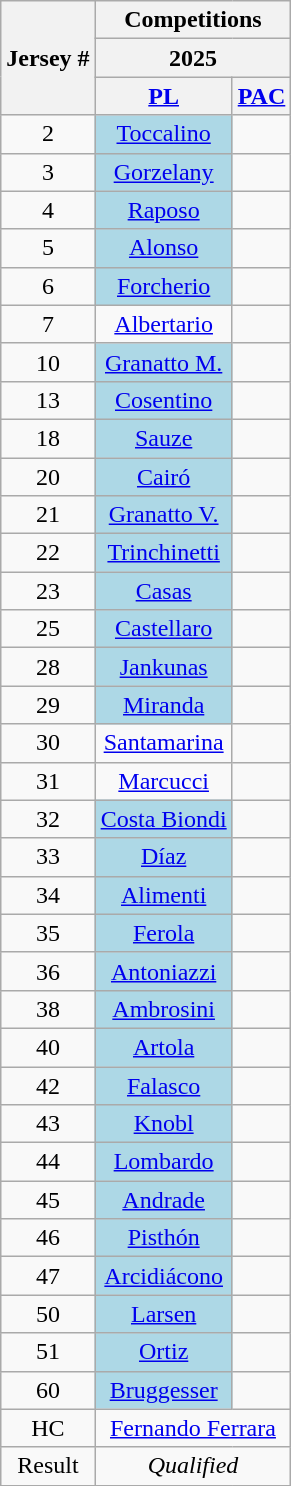<table class="wikitable" style="text-align:center">
<tr>
<th rowspan="3">Jersey #</th>
<th colspan="2">Competitions</th>
</tr>
<tr>
<th colspan="2">2025</th>
</tr>
<tr>
<th><a href='#'>PL</a></th>
<th><a href='#'>PAC</a></th>
</tr>
<tr>
<td>2</td>
<td bgcolor="lightblue"><a href='#'>Toccalino</a></td>
<td></td>
</tr>
<tr>
<td>3</td>
<td bgcolor="lightblue"><a href='#'>Gorzelany</a></td>
<td></td>
</tr>
<tr>
<td>4</td>
<td bgcolor="lightblue"><a href='#'>Raposo</a></td>
<td></td>
</tr>
<tr>
<td>5</td>
<td bgcolor="lightblue"><a href='#'>Alonso</a></td>
<td></td>
</tr>
<tr>
<td>6</td>
<td bgcolor="lightblue"><a href='#'>Forcherio</a></td>
<td></td>
</tr>
<tr>
<td>7</td>
<td><a href='#'>Albertario</a></td>
<td></td>
</tr>
<tr>
<td>10</td>
<td bgcolor="lightblue"><a href='#'>Granatto M.</a></td>
<td></td>
</tr>
<tr>
<td>13</td>
<td bgcolor="lightblue"><a href='#'>Cosentino</a></td>
<td></td>
</tr>
<tr>
<td>18</td>
<td bgcolor="lightblue"><a href='#'>Sauze</a></td>
<td></td>
</tr>
<tr>
<td>20</td>
<td bgcolor="lightblue"><a href='#'>Cairó</a></td>
<td></td>
</tr>
<tr>
<td>21</td>
<td bgcolor="lightblue"><a href='#'>Granatto V.</a></td>
<td></td>
</tr>
<tr>
<td>22</td>
<td bgcolor="lightblue"><a href='#'>Trinchinetti</a></td>
<td></td>
</tr>
<tr>
<td>23</td>
<td bgcolor="lightblue"><a href='#'>Casas</a></td>
<td></td>
</tr>
<tr>
<td>25</td>
<td bgcolor="lightblue"><a href='#'>Castellaro</a></td>
<td></td>
</tr>
<tr>
<td>28</td>
<td bgcolor="lightblue"><a href='#'>Jankunas</a></td>
<td></td>
</tr>
<tr>
<td>29</td>
<td bgcolor="lightblue"><a href='#'>Miranda</a></td>
<td></td>
</tr>
<tr>
<td>30</td>
<td><a href='#'>Santamarina</a></td>
<td></td>
</tr>
<tr>
<td>31</td>
<td><a href='#'>Marcucci</a></td>
<td></td>
</tr>
<tr>
<td>32</td>
<td bgcolor="lightblue"><a href='#'>Costa Biondi</a></td>
<td></td>
</tr>
<tr>
<td>33</td>
<td bgcolor="lightblue"><a href='#'>Díaz</a></td>
<td></td>
</tr>
<tr>
<td>34</td>
<td bgcolor="lightblue"><a href='#'>Alimenti</a></td>
<td></td>
</tr>
<tr>
<td>35</td>
<td bgcolor="lightblue"><a href='#'>Ferola</a></td>
<td></td>
</tr>
<tr>
<td>36</td>
<td bgcolor="lightblue"><a href='#'>Antoniazzi</a></td>
<td></td>
</tr>
<tr>
<td>38</td>
<td bgcolor="lightblue"><a href='#'>Ambrosini</a></td>
<td></td>
</tr>
<tr>
<td>40</td>
<td bgcolor="lightblue"><a href='#'>Artola</a></td>
<td></td>
</tr>
<tr>
<td>42</td>
<td bgcolor="lightblue"><a href='#'>Falasco</a></td>
<td></td>
</tr>
<tr>
<td>43</td>
<td bgcolor="lightblue"><a href='#'>Knobl</a></td>
<td></td>
</tr>
<tr>
<td>44</td>
<td bgcolor="lightblue"><a href='#'>Lombardo</a></td>
<td></td>
</tr>
<tr>
<td>45</td>
<td bgcolor="lightblue"><a href='#'>Andrade</a></td>
<td></td>
</tr>
<tr>
<td>46</td>
<td bgcolor="lightblue"><a href='#'>Pisthón</a></td>
<td></td>
</tr>
<tr>
<td>47</td>
<td bgcolor="lightblue"><a href='#'>Arcidiácono</a></td>
<td></td>
</tr>
<tr>
<td>50</td>
<td bgcolor="lightblue"><a href='#'>Larsen</a></td>
<td></td>
</tr>
<tr>
<td>51</td>
<td bgcolor="lightblue"><a href='#'>Ortiz</a></td>
<td></td>
</tr>
<tr>
<td>60</td>
<td bgcolor="lightblue"><a href='#'>Bruggesser</a></td>
<td></td>
</tr>
<tr>
<td>HC</td>
<td colspan="2"><a href='#'>Fernando Ferrara</a></td>
</tr>
<tr>
<td>Result</td>
<td colspan="2"><em>Qualified</em></td>
</tr>
<tr>
</tr>
</table>
